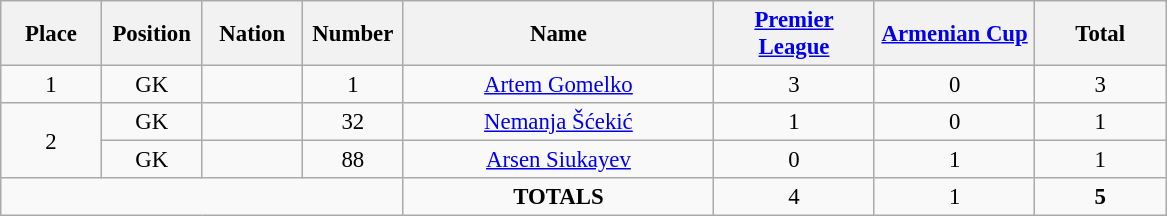<table class="wikitable" style="font-size: 95%; text-align: center;">
<tr>
<th width=60>Place</th>
<th width=60>Position</th>
<th width=60>Nation</th>
<th width=60>Number</th>
<th width=200>Name</th>
<th width=100><a href='#'>Premier League</a></th>
<th width=100><a href='#'>Armenian Cup</a></th>
<th width=80><strong>Total</strong></th>
</tr>
<tr>
<td>1</td>
<td>GK</td>
<td></td>
<td>1</td>
<td><a href='#'>Artem Gomelko</a></td>
<td>3</td>
<td>0</td>
<td>3</td>
</tr>
<tr>
<td rowspan="2">2</td>
<td>GK</td>
<td></td>
<td>32</td>
<td><a href='#'>Nemanja Šćekić</a></td>
<td>1</td>
<td>0</td>
<td>1</td>
</tr>
<tr>
<td>GK</td>
<td></td>
<td>88</td>
<td><a href='#'>Arsen Siukayev</a></td>
<td>0</td>
<td>1</td>
<td>1</td>
</tr>
<tr>
<td colspan="4"></td>
<td><strong>TOTALS</strong></td>
<td>4</td>
<td>1</td>
<td><strong>5</strong></td>
</tr>
</table>
